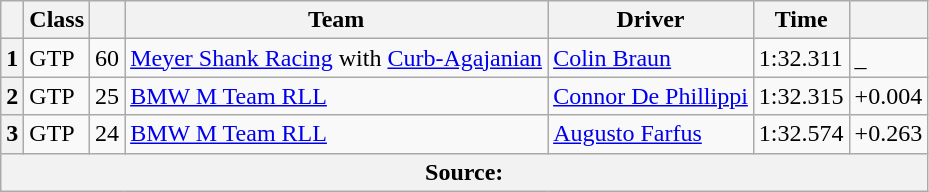<table class="wikitable">
<tr>
<th scope="col"></th>
<th scope="col">Class</th>
<th scope="col"></th>
<th scope="col">Team</th>
<th scope="col">Driver</th>
<th scope="col">Time</th>
<th scope="col"></th>
</tr>
<tr>
<th scope="row">1</th>
<td>GTP</td>
<td>60</td>
<td><a href='#'>Meyer Shank Racing</a> with <a href='#'>Curb-Agajanian</a></td>
<td><a href='#'>Colin Braun</a></td>
<td>1:32.311</td>
<td>_</td>
</tr>
<tr>
<th scope="row">2</th>
<td>GTP</td>
<td>25</td>
<td><a href='#'>BMW M Team RLL</a></td>
<td><a href='#'>Connor De Phillippi</a></td>
<td>1:32.315</td>
<td>+0.004</td>
</tr>
<tr>
<th scope="row">3</th>
<td>GTP</td>
<td>24</td>
<td><a href='#'>BMW M Team RLL</a></td>
<td><a href='#'>Augusto Farfus</a></td>
<td>1:32.574</td>
<td>+0.263</td>
</tr>
<tr>
<th colspan="7">Source:</th>
</tr>
</table>
